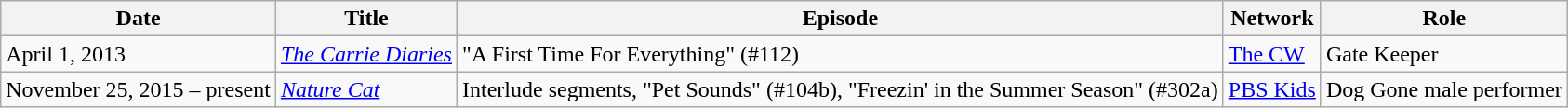<table class="wikitable">
<tr>
<th>Date</th>
<th>Title</th>
<th>Episode</th>
<th>Network</th>
<th>Role</th>
</tr>
<tr>
<td>April 1, 2013</td>
<td><em><a href='#'>The Carrie Diaries</a></em></td>
<td>"A First Time For Everything" (#112)</td>
<td><a href='#'>The CW</a></td>
<td>Gate Keeper</td>
</tr>
<tr>
<td>November 25, 2015 – present</td>
<td><em><a href='#'>Nature Cat</a></em></td>
<td>Interlude segments, "Pet Sounds" (#104b), "Freezin' in the Summer Season" (#302a)</td>
<td><a href='#'>PBS Kids</a></td>
<td>Dog Gone male performer</td>
</tr>
</table>
